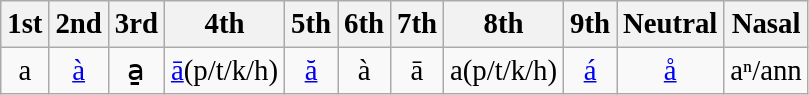<table class="wikitable" style="font-size: 1.2em; text-align: center">
<tr>
<th>1st</th>
<th>2nd</th>
<th>3rd</th>
<th>4th</th>
<th>5th</th>
<th>6th</th>
<th>7th</th>
<th>8th</th>
<th>9th</th>
<th>Neutral</th>
<th>Nasal</th>
</tr>
<tr>
<td>a</td>
<td><a href='#'>à</a></td>
<td>a̱</td>
<td><a href='#'>ā</a>(p/t/k/h)</td>
<td><a href='#'>ă</a></td>
<td>à</td>
<td>ā</td>
<td>a(p/t/k/h)</td>
<td><a href='#'>á</a></td>
<td><a href='#'>å</a></td>
<td>aⁿ/ann</td>
</tr>
</table>
